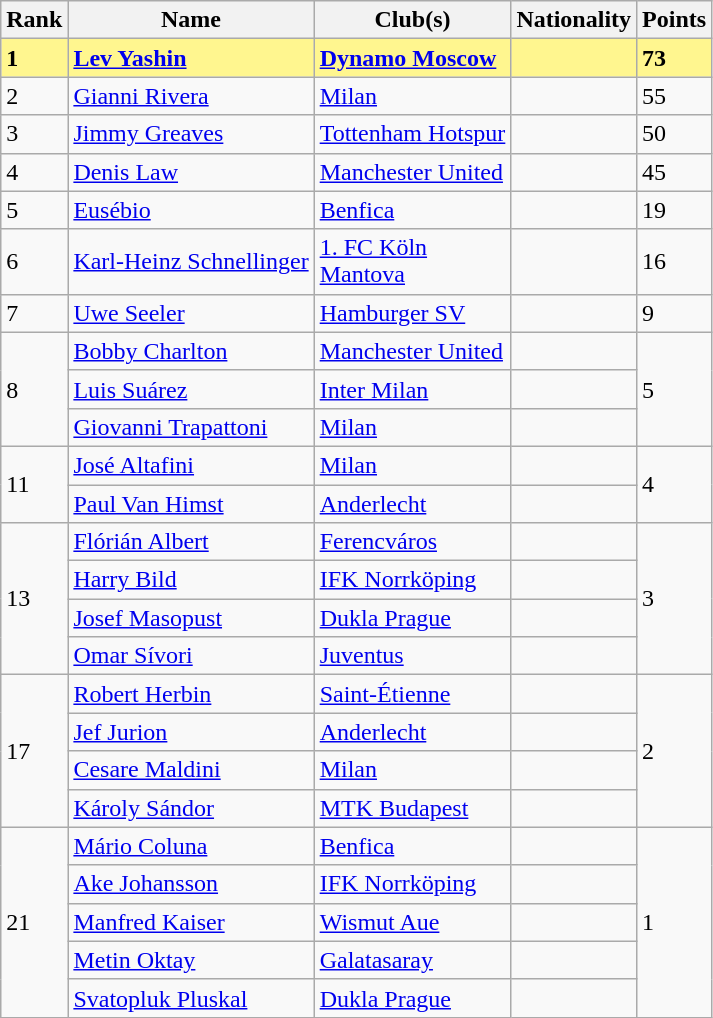<table class="wikitable">
<tr>
<th>Rank</th>
<th>Name</th>
<th>Club(s)</th>
<th>Nationality</th>
<th>Points</th>
</tr>
<tr style="background-color: #FFF68F; font-weight: bold;">
<td>1</td>
<td><a href='#'>Lev Yashin</a></td>
<td> <a href='#'>Dynamo Moscow</a></td>
<td></td>
<td>73</td>
</tr>
<tr>
<td>2</td>
<td><a href='#'>Gianni Rivera</a></td>
<td> <a href='#'>Milan</a></td>
<td></td>
<td>55</td>
</tr>
<tr>
<td>3</td>
<td><a href='#'>Jimmy Greaves</a></td>
<td> <a href='#'>Tottenham Hotspur</a></td>
<td></td>
<td>50</td>
</tr>
<tr>
<td>4</td>
<td><a href='#'>Denis Law</a></td>
<td> <a href='#'>Manchester United</a></td>
<td></td>
<td>45</td>
</tr>
<tr>
<td>5</td>
<td><a href='#'>Eusébio</a></td>
<td> <a href='#'>Benfica</a></td>
<td></td>
<td>19</td>
</tr>
<tr>
<td>6</td>
<td><a href='#'>Karl-Heinz Schnellinger</a></td>
<td> <a href='#'>1. FC Köln</a><br> <a href='#'>Mantova</a></td>
<td></td>
<td>16</td>
</tr>
<tr>
<td>7</td>
<td><a href='#'>Uwe Seeler</a></td>
<td> <a href='#'>Hamburger SV</a></td>
<td></td>
<td>9</td>
</tr>
<tr>
<td rowspan="3">8</td>
<td><a href='#'>Bobby Charlton</a></td>
<td> <a href='#'>Manchester United</a></td>
<td></td>
<td rowspan="3">5</td>
</tr>
<tr>
<td><a href='#'>Luis Suárez</a></td>
<td> <a href='#'>Inter Milan</a></td>
<td></td>
</tr>
<tr>
<td><a href='#'>Giovanni Trapattoni</a></td>
<td> <a href='#'>Milan</a></td>
<td></td>
</tr>
<tr>
<td rowspan="2">11</td>
<td><a href='#'>José Altafini</a></td>
<td> <a href='#'>Milan</a></td>
<td></td>
<td rowspan="2">4</td>
</tr>
<tr>
<td><a href='#'>Paul Van Himst</a></td>
<td> <a href='#'>Anderlecht</a></td>
<td></td>
</tr>
<tr>
<td rowspan="4">13</td>
<td><a href='#'>Flórián Albert</a></td>
<td> <a href='#'>Ferencváros</a></td>
<td></td>
<td rowspan="4">3</td>
</tr>
<tr>
<td><a href='#'>Harry Bild</a></td>
<td> <a href='#'>IFK Norrköping</a></td>
<td></td>
</tr>
<tr>
<td><a href='#'>Josef Masopust</a></td>
<td> <a href='#'>Dukla Prague</a></td>
<td></td>
</tr>
<tr>
<td><a href='#'>Omar Sívori</a></td>
<td> <a href='#'>Juventus</a></td>
<td></td>
</tr>
<tr>
<td rowspan="4">17</td>
<td><a href='#'>Robert Herbin</a></td>
<td> <a href='#'>Saint-Étienne</a></td>
<td></td>
<td rowspan="4">2</td>
</tr>
<tr>
<td><a href='#'>Jef Jurion</a></td>
<td> <a href='#'>Anderlecht</a></td>
<td></td>
</tr>
<tr>
<td><a href='#'>Cesare Maldini</a></td>
<td> <a href='#'>Milan</a></td>
<td></td>
</tr>
<tr>
<td><a href='#'>Károly Sándor</a></td>
<td> <a href='#'>MTK Budapest</a></td>
<td></td>
</tr>
<tr>
<td rowspan="5">21</td>
<td><a href='#'>Mário Coluna</a></td>
<td> <a href='#'>Benfica</a></td>
<td></td>
<td rowspan="5">1</td>
</tr>
<tr>
<td><a href='#'>Ake Johansson</a></td>
<td> <a href='#'>IFK Norrköping</a></td>
<td></td>
</tr>
<tr>
<td><a href='#'>Manfred Kaiser</a></td>
<td> <a href='#'>Wismut Aue</a></td>
<td></td>
</tr>
<tr>
<td><a href='#'>Metin Oktay</a></td>
<td> <a href='#'>Galatasaray</a></td>
<td></td>
</tr>
<tr>
<td><a href='#'>Svatopluk Pluskal</a></td>
<td> <a href='#'>Dukla Prague</a></td>
<td></td>
</tr>
</table>
